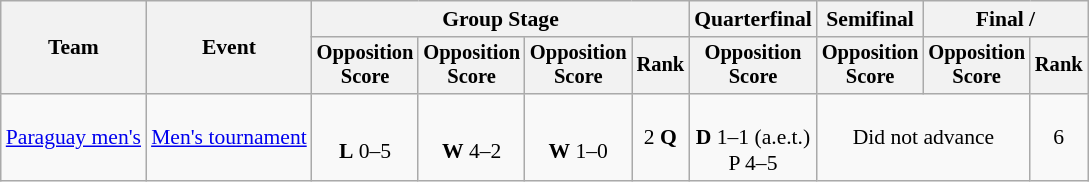<table class=wikitable style=font-size:90%;text-align:center>
<tr>
<th rowspan=2>Team</th>
<th rowspan=2>Event</th>
<th colspan=4>Group Stage</th>
<th>Quarterfinal</th>
<th>Semifinal</th>
<th colspan=2>Final / </th>
</tr>
<tr style=font-size:95%>
<th>Opposition<br>Score</th>
<th>Opposition<br>Score</th>
<th>Opposition<br>Score</th>
<th>Rank</th>
<th>Opposition<br>Score</th>
<th>Opposition<br>Score</th>
<th>Opposition<br>Score</th>
<th>Rank</th>
</tr>
<tr>
<td align=left><a href='#'>Paraguay men's</a></td>
<td align=left><a href='#'>Men's tournament</a></td>
<td><br><strong>L</strong> 0–5</td>
<td><br><strong>W</strong> 4–2</td>
<td><br><strong>W</strong> 1–0</td>
<td>2 <strong>Q</strong></td>
<td><br><strong>D</strong> 1–1 (a.e.t.)<br>P 4–5</td>
<td colspan="2">Did not advance</td>
<td>6</td>
</tr>
</table>
